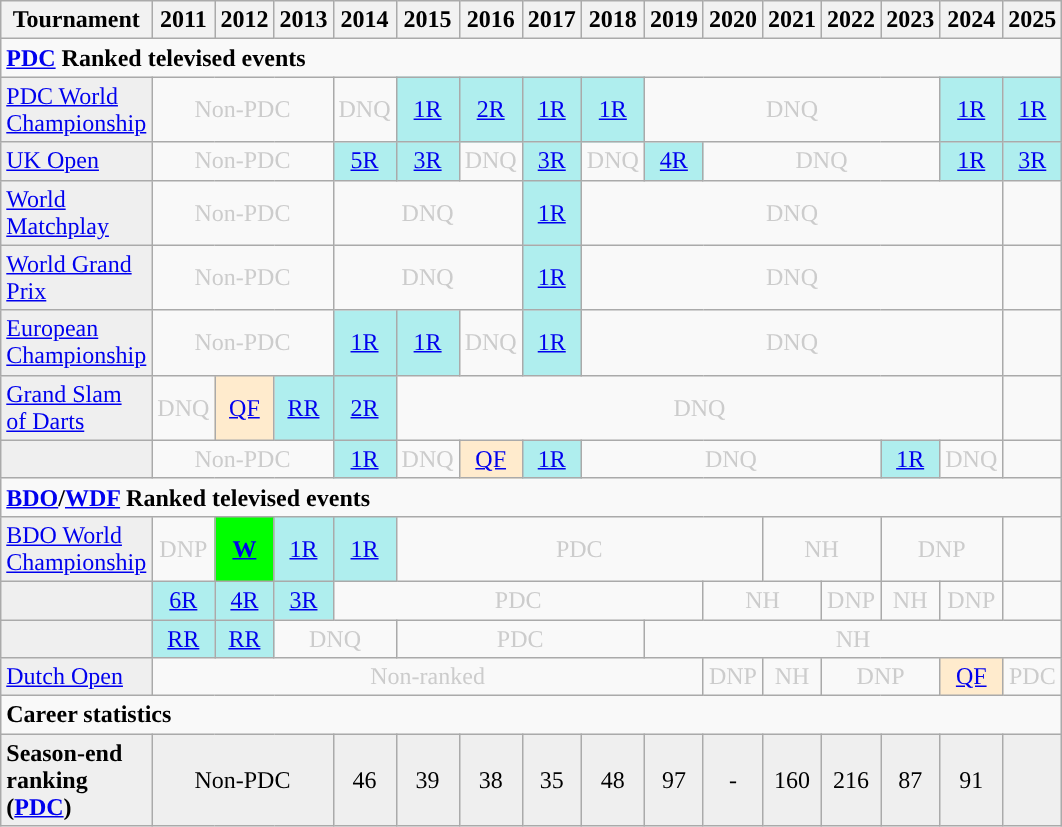<table class="wikitable" style="width:20%; margin:0">
<tr>
<th>Tournament</th>
<th>2011</th>
<th>2012</th>
<th>2013</th>
<th>2014</th>
<th>2015</th>
<th>2016</th>
<th>2017</th>
<th>2018</th>
<th>2019</th>
<th>2020</th>
<th>2021</th>
<th>2022</th>
<th>2023</th>
<th>2024</th>
<th>2025</th>
</tr>
<tr>
<td colspan="20" style="text-align:left"><strong><a href='#'>PDC</a> Ranked televised events</strong></td>
</tr>
<tr>
<td style="background:#efefef;"><a href='#'>PDC World Championship</a></td>
<td colspan="3" style="text-align:center; color:#ccc;">Non-PDC</td>
<td style="text-align:center; color:#ccc;">DNQ</td>
<td style="text-align:center; background:#afeeee;"><a href='#'>1R</a></td>
<td style="text-align:center; background:#afeeee;"><a href='#'>2R</a></td>
<td style="text-align:center; background:#afeeee;"><a href='#'>1R</a></td>
<td style="text-align:center; background:#afeeee;"><a href='#'>1R</a></td>
<td colspan="5" style="text-align:center; color:#ccc;">DNQ</td>
<td style="text-align:center; background:#afeeee;"><a href='#'>1R</a></td>
<td style="text-align:center; background:#afeeee;"><a href='#'>1R</a></td>
</tr>
<tr>
<td style="background:#efefef;"><a href='#'>UK Open</a></td>
<td colspan="3" style="text-align:center; color:#ccc;">Non-PDC</td>
<td style="text-align:center; background:#afeeee;"><a href='#'>5R</a></td>
<td style="text-align:center; background:#afeeee;"><a href='#'>3R</a></td>
<td style="text-align:center; color:#ccc;">DNQ</td>
<td style="text-align:center; background:#afeeee;"><a href='#'>3R</a></td>
<td style="text-align:center; color:#ccc;">DNQ</td>
<td style="text-align:center; background:#afeeee;"><a href='#'>4R</a></td>
<td colspan="4" style="text-align:center; color:#ccc;">DNQ</td>
<td style="text-align:center; background:#afeeee;"><a href='#'>1R</a></td>
<td style="text-align:center; background:#afeeee;"><a href='#'>3R</a></td>
</tr>
<tr>
<td style="background:#efefef;"><a href='#'>World Matchplay</a></td>
<td colspan="3" style="text-align:center; color:#ccc;">Non-PDC</td>
<td colspan="3" style="text-align:center; color:#ccc;">DNQ</td>
<td style="text-align:center; background:#afeeee;"><a href='#'>1R</a></td>
<td colspan="7" style="text-align:center; color:#ccc;">DNQ</td>
<td></td>
</tr>
<tr>
<td style="background:#efefef;"><a href='#'>World Grand Prix</a></td>
<td colspan="3" style="text-align:center; color:#ccc;">Non-PDC</td>
<td colspan="3" style="text-align:center; color:#ccc;">DNQ</td>
<td style="text-align:center; background:#afeeee;"><a href='#'>1R</a></td>
<td colspan="7" style="text-align:center; color:#ccc;">DNQ</td>
<td></td>
</tr>
<tr>
<td style="background:#efefef;"><a href='#'>European Championship</a></td>
<td colspan="3" style="text-align:center; color:#ccc;">Non-PDC</td>
<td style="text-align:center; background:#afeeee;"><a href='#'>1R</a></td>
<td style="text-align:center; background:#afeeee;"><a href='#'>1R</a></td>
<td style="text-align:center; color:#ccc;">DNQ</td>
<td style="text-align:center; background:#afeeee;"><a href='#'>1R</a></td>
<td colspan="7" style="text-align:center; color:#ccc;">DNQ</td>
<td></td>
</tr>
<tr>
<td style="background:#efefef;"><a href='#'>Grand Slam of Darts</a></td>
<td style="text-align:center; color:#ccc;">DNQ</td>
<td style="text-align:center; background:#ffebcd;"><a href='#'>QF</a></td>
<td style="text-align:center; background:#afeeee;"><a href='#'>RR</a></td>
<td style="text-align:center; background:#afeeee;"><a href='#'>2R</a></td>
<td colspan="10" style="text-align:center; color:#ccc;">DNQ</td>
<td></td>
</tr>
<tr>
<td style="background:#efefef;"></td>
<td colspan="3" style="text-align:center; color:#ccc;">Non-PDC</td>
<td style="text-align:center; background:#afeeee;"><a href='#'>1R</a></td>
<td style="text-align:center; color:#ccc;">DNQ</td>
<td style="text-align:center; background:#ffebcd;"><a href='#'>QF</a></td>
<td style="text-align:center; background:#afeeee;"><a href='#'>1R</a></td>
<td colspan="5" style="text-align:center; color:#ccc;">DNQ</td>
<td style="text-align:center; background:#afeeee;"><a href='#'>1R</a></td>
<td style="text-align:center; color:#ccc;">DNQ</td>
<td></td>
</tr>
<tr>
<td colspan="20" style="text-align:left"><strong><a href='#'>BDO</a>/<a href='#'>WDF</a> Ranked televised events</strong></td>
</tr>
<tr>
<td style="background:#efefef;"><a href='#'>BDO World Championship</a></td>
<td style="text-align:center; color:#ccc;">DNP</td>
<td style="text-align:center; background:lime;"><a href='#'><strong>W</strong></a></td>
<td style="text-align:center; background:#afeeee;"><a href='#'>1R</a></td>
<td style="text-align:center; background:#afeeee;"><a href='#'>1R</a></td>
<td colspan="6" style="text-align:center; color:#ccc;">PDC</td>
<td colspan="2" style="text-align:center; color:#ccc;">NH</td>
<td colspan="2" style="text-align:center; color:#ccc;">DNP</td>
<td></td>
</tr>
<tr>
<td style="background:#efefef;"></td>
<td style="text-align:center; background:#afeeee;"><a href='#'>6R</a></td>
<td style="text-align:center; background:#afeeee;"><a href='#'>4R</a></td>
<td style="text-align:center; background:#afeeee;"><a href='#'>3R</a></td>
<td colspan="6" style="text-align:center; color:#ccc;">PDC</td>
<td colspan="2" style="text-align:center; color:#ccc;">NH</td>
<td style="text-align:center; color:#ccc;">DNP</td>
<td style="text-align:center; color:#ccc;">NH</td>
<td style="text-align:center; color:#ccc;">DNP</td>
<td></td>
</tr>
<tr>
<td style="background:#efefef;"></td>
<td style="text-align:center; background:#afeeee;"><a href='#'>RR</a></td>
<td style="text-align:center; background:#afeeee;"><a href='#'>RR</a></td>
<td colspan="2" style="text-align:center; color:#ccc;">DNQ</td>
<td colspan="4" style="text-align:center; color:#ccc;">PDC</td>
<td colspan="7" style="text-align:center; color:#ccc;">NH</td>
</tr>
<tr>
<td style="background:#efefef;"><a href='#'>Dutch Open</a></td>
<td colspan="9" style="text-align:center; color:#ccc;">Non-ranked</td>
<td style="text-align:center; color:#ccc;">DNP</td>
<td style="text-align:center; color:#ccc;">NH</td>
<td colspan="2" style="text-align:center; color:#ccc;">DNP</td>
<td style="text-align:center; background:#ffebcd;"><a href='#'>QF</a></td>
<td style="text-align:center; color:#ccc;">PDC</td>
</tr>
<tr>
<td colspan="20" style="text-align:left"><strong>Career statistics</strong></td>
</tr>
<tr bgcolor="efefef">
<td style="text-align:left"><strong>Season-end ranking (<a href='#'>PDC</a>)</strong></td>
<td colspan=3 style="text-align:center;">Non-PDC</td>
<td style="text-align:center;">46</td>
<td style="text-align:center;">39</td>
<td style="text-align:center;">38</td>
<td style="text-align:center;">35</td>
<td style="text-align:center;">48</td>
<td style="text-align:center;">97</td>
<td style="text-align:center;">-</td>
<td style="text-align:center;">160</td>
<td style="text-align:center;">216</td>
<td style="text-align:center;">87</td>
<td style="text-align:center;">91</td>
<td></td>
</tr>
</table>
